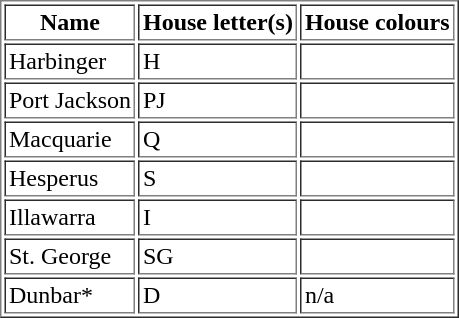<table border="1" cellpadding="2">
<tr>
<th>Name</th>
<th>House letter(s)</th>
<th>House colours</th>
</tr>
<tr>
<td>Harbinger</td>
<td>H</td>
<td></td>
</tr>
<tr>
<td>Port Jackson</td>
<td>PJ</td>
<td></td>
</tr>
<tr>
<td>Macquarie</td>
<td>Q</td>
<td></td>
</tr>
<tr>
<td>Hesperus</td>
<td>S</td>
<td></td>
</tr>
<tr>
<td>Illawarra</td>
<td>I</td>
<td></td>
</tr>
<tr>
<td>St. George</td>
<td>SG</td>
<td></td>
</tr>
<tr>
<td>Dunbar*</td>
<td>D</td>
<td>n/a</td>
</tr>
</table>
